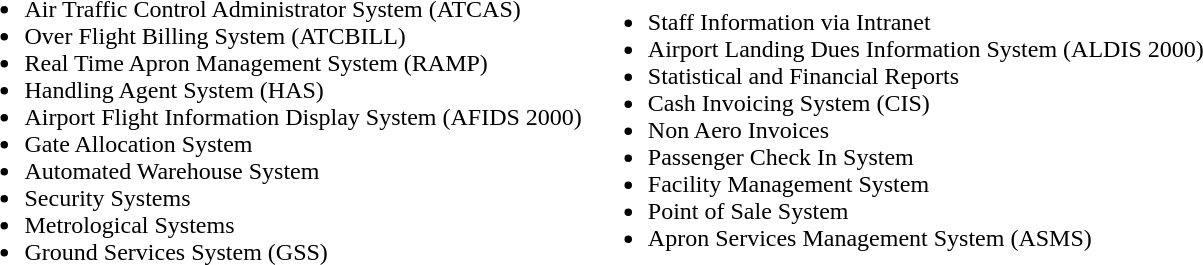<table>
<tr>
<td valign><br><ul><li>Air Traffic Control Administrator System (ATCAS)</li><li>Over Flight Billing System (ATCBILL)</li><li>Real Time Apron Management System (RAMP)</li><li>Handling Agent System (HAS)</li><li>Airport Flight Information Display System (AFIDS 2000)</li><li>Gate Allocation System</li><li>Automated Warehouse System</li><li>Security Systems</li><li>Metrological Systems</li><li>Ground Services System (GSS)</li></ul></td>
<td valign><br><ul><li>Staff Information via Intranet</li><li>Airport Landing Dues Information System (ALDIS 2000)</li><li>Statistical and Financial Reports</li><li>Cash Invoicing System (CIS)</li><li>Non Aero Invoices</li><li>Passenger Check In System</li><li>Facility Management System</li><li>Point of Sale System</li><li>Apron Services Management System (ASMS)</li></ul></td>
</tr>
</table>
